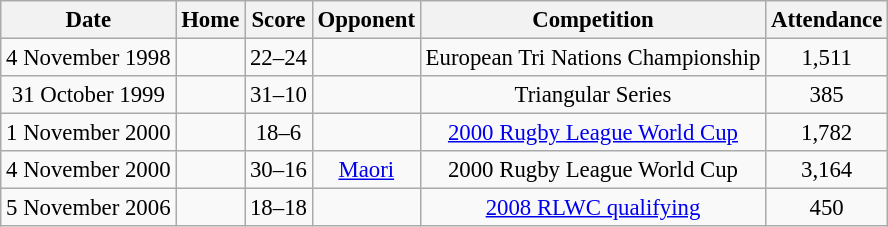<table class="wikitable" style="font-size: 95%;text-align: center;">
<tr>
<th>Date</th>
<th>Home</th>
<th>Score</th>
<th>Opponent</th>
<th>Competition</th>
<th>Attendance</th>
</tr>
<tr>
<td>4 November 1998</td>
<td></td>
<td>22–24</td>
<td><strong></strong></td>
<td>European Tri Nations Championship</td>
<td>1,511</td>
</tr>
<tr>
<td>31 October 1999</td>
<td><strong></strong></td>
<td>31–10</td>
<td></td>
<td>Triangular Series</td>
<td>385</td>
</tr>
<tr>
<td>1 November 2000</td>
<td><strong></strong></td>
<td>18–6</td>
<td></td>
<td><a href='#'>2000 Rugby League World Cup</a></td>
<td>1,782</td>
</tr>
<tr>
<td>4 November 2000</td>
<td><strong></strong></td>
<td>30–16</td>
<td> <a href='#'>Maori</a></td>
<td>2000 Rugby League World Cup</td>
<td>3,164</td>
</tr>
<tr>
<td>5 November 2006</td>
<td></td>
<td>18–18</td>
<td></td>
<td><a href='#'>2008 RLWC qualifying</a></td>
<td>450</td>
</tr>
</table>
